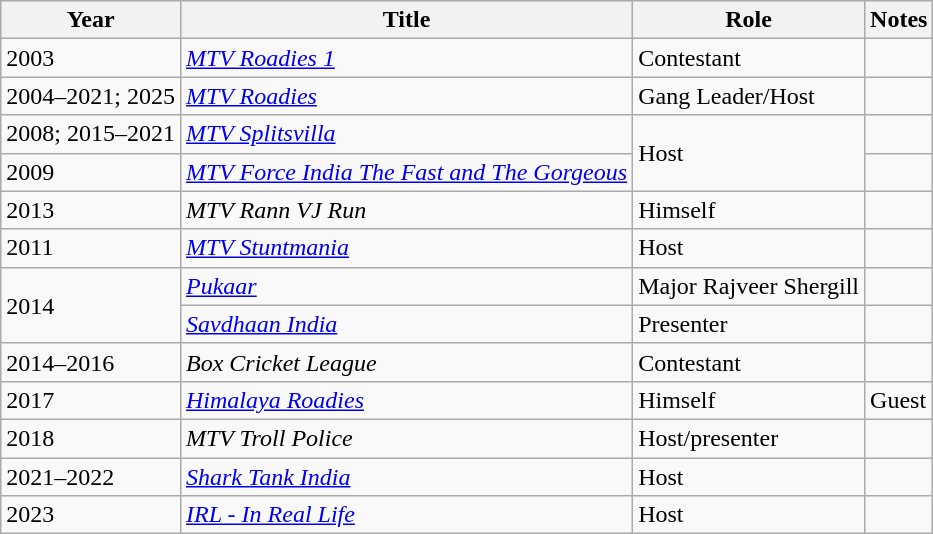<table class="wikitable">
<tr>
<th>Year</th>
<th>Title</th>
<th>Role</th>
<th>Notes</th>
</tr>
<tr>
<td>2003</td>
<td><em><a href='#'>MTV Roadies 1</a></em></td>
<td>Contestant</td>
</tr>
<tr>
<td>2004–2021; 2025</td>
<td><em><a href='#'>MTV Roadies</a></em></td>
<td rowspan="1">Gang Leader/Host</td>
<td></td>
</tr>
<tr>
<td>2008; 2015–2021</td>
<td><em><a href='#'>MTV Splitsvilla</a></em></td>
<td rowspan="2">Host</td>
<td></td>
</tr>
<tr>
<td>2009</td>
<td><em><a href='#'>MTV Force India The Fast and The Gorgeous</a></em></td>
<td></td>
</tr>
<tr>
<td>2013</td>
<td><em>MTV Rann VJ Run</em></td>
<td>Himself</td>
</tr>
<tr>
<td>2011</td>
<td><em><a href='#'>MTV Stuntmania</a></em></td>
<td>Host</td>
<td></td>
</tr>
<tr>
<td rowspan="2">2014</td>
<td><em><a href='#'>Pukaar</a></em></td>
<td>Major Rajveer Shergill</td>
<td></td>
</tr>
<tr>
<td><em><a href='#'>Savdhaan India</a></em></td>
<td>Presenter</td>
<td></td>
</tr>
<tr>
<td>2014–2016</td>
<td><em>Box Cricket League</em></td>
<td>Contestant</td>
<td></td>
</tr>
<tr>
<td>2017</td>
<td><em><a href='#'>Himalaya Roadies</a></em></td>
<td>Himself</td>
<td>Guest</td>
</tr>
<tr>
<td>2018</td>
<td><em>MTV Troll Police</em></td>
<td>Host/presenter</td>
<td></td>
</tr>
<tr>
<td>2021–2022</td>
<td><em><a href='#'>Shark Tank India</a></em></td>
<td>Host</td>
<td></td>
</tr>
<tr>
<td>2023</td>
<td><em><a href='#'>IRL - In Real Life</a></em></td>
<td>Host</td>
<td></td>
</tr>
</table>
